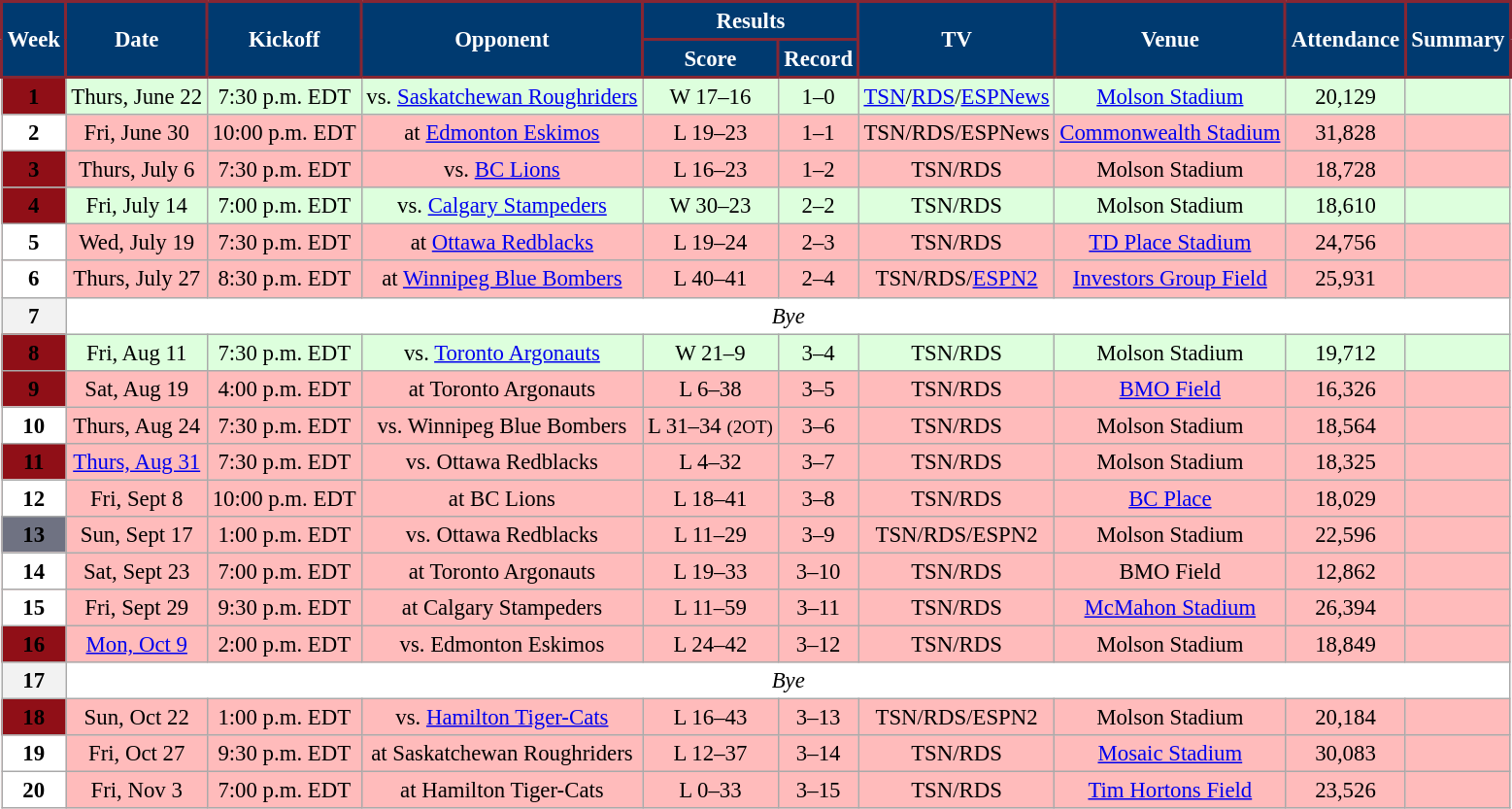<table class="wikitable" style="font-size: 95%;">
<tr>
<th scope="col" style="background:#003A70;color:#FFFFFF;border:2px solid #862633;" rowspan=2>Week</th>
<th scope="col" style="background:#003A70;color:#FFFFFF;border:2px solid #862633;" rowspan=2>Date</th>
<th scope="col" style="background:#003A70;color:#FFFFFF;border:2px solid #862633;" rowspan=2>Kickoff</th>
<th scope="col" style="background:#003A70;color:#FFFFFF;border:2px solid #862633;" rowspan=2>Opponent</th>
<th scope="col" style="background:#003A70;color:#FFFFFF;border:2px solid #862633;" colspan=2>Results</th>
<th scope="col" style="background:#003A70;color:#FFFFFF;border:2px solid #862633;" rowspan=2>TV</th>
<th scope="col" style="background:#003A70;color:#FFFFFF;border:2px solid #862633;" rowspan=2>Venue</th>
<th scope="col" style="background:#003A70;color:#FFFFFF;border:2px solid #862633;" rowspan=2>Attendance</th>
<th scope="col" style="background:#003A70;color:#FFFFFF;border:2px solid #862633;" rowspan=2>Summary</th>
</tr>
<tr>
<th scope="col" style="background:#003A70;color:#FFFFFF;border:2px solid #862633;">Score</th>
<th scope="col" style="background:#003A70;color:#FFFFFF;border:2px solid #862633;">Record</th>
</tr>
<tr align="center" bgcolor="ddffdd">
<th style="text-align:center; background:#900F17;"><span><strong>1</strong></span></th>
<td align="center">Thurs, June 22</td>
<td align="center">7:30 p.m. EDT</td>
<td align="center">vs. <a href='#'>Saskatchewan Roughriders</a></td>
<td align="center">W 17–16</td>
<td align="center">1–0</td>
<td align="center"><a href='#'>TSN</a>/<a href='#'>RDS</a>/<a href='#'>ESPNews</a></td>
<td align="center"><a href='#'>Molson Stadium</a></td>
<td align="center">20,129</td>
<td align="center"></td>
</tr>
<tr align="center" bgcolor="ffbbbb">
<th style="text-align:center; background:white;"><span><strong>2</strong></span></th>
<td align="center">Fri, June 30</td>
<td align="center">10:00 p.m. EDT</td>
<td align="center">at <a href='#'>Edmonton Eskimos</a></td>
<td align="center">L 19–23</td>
<td align="center">1–1</td>
<td align="center">TSN/RDS/ESPNews</td>
<td align="center"><a href='#'>Commonwealth Stadium</a></td>
<td align="center">31,828</td>
<td align="center"></td>
</tr>
<tr align="center" bgcolor="ffbbbb">
<th style="text-align:center; background:#900F17;"><span><strong>3</strong></span></th>
<td align="center">Thurs, July 6</td>
<td align="center">7:30 p.m. EDT</td>
<td align="center">vs. <a href='#'>BC Lions</a></td>
<td align="center">L 16–23</td>
<td align="center">1–2</td>
<td align="center">TSN/RDS</td>
<td align="center">Molson Stadium</td>
<td align="center">18,728</td>
<td align="center"></td>
</tr>
<tr align="center" bgcolor="ddffdd">
<th style="text-align:center; background:#900F17;"><span><strong>4</strong></span></th>
<td align="center">Fri, July 14</td>
<td align="center">7:00 p.m. EDT</td>
<td align="center">vs. <a href='#'>Calgary Stampeders</a></td>
<td align="center">W 30–23</td>
<td align="center">2–2</td>
<td align="center">TSN/RDS</td>
<td align="center">Molson Stadium</td>
<td align="center">18,610</td>
<td align="center"></td>
</tr>
<tr align="center" bgcolor="ffbbbb">
<th style="text-align:center; background:white;"><span><strong>5</strong></span></th>
<td align="center">Wed, July 19</td>
<td align="center">7:30 p.m. EDT</td>
<td align="center">at <a href='#'>Ottawa Redblacks</a></td>
<td align="center">L 19–24</td>
<td align="center">2–3</td>
<td align="center">TSN/RDS</td>
<td align="center"><a href='#'>TD Place Stadium</a></td>
<td align="center">24,756</td>
<td align="center"></td>
</tr>
<tr align="center" bgcolor="ffbbbb">
<th style="text-align:center; background:white;"><span><strong>6</strong></span></th>
<td align="center">Thurs, July 27</td>
<td align="center">8:30 p.m. EDT</td>
<td align="center">at <a href='#'>Winnipeg Blue Bombers</a></td>
<td align="center">L 40–41</td>
<td align="center">2–4</td>
<td align="center">TSN/RDS/<a href='#'>ESPN2</a></td>
<td align="center"><a href='#'>Investors Group Field</a></td>
<td align="center">25,931</td>
<td align="center"></td>
</tr>
<tr align="center" bgcolor="ffffff">
<th align="center"><strong>7</strong></th>
<td colspan=9 align="center" valign="middle"><em>Bye</em></td>
</tr>
<tr align="center" bgcolor="ddffdd">
<th style="text-align:center; background:#900F17;"><span><strong>8</strong></span></th>
<td align="center">Fri, Aug 11</td>
<td align="center">7:30 p.m. EDT</td>
<td align="center">vs. <a href='#'>Toronto Argonauts</a></td>
<td align="center">W 21–9</td>
<td align="center">3–4</td>
<td align="center">TSN/RDS</td>
<td align="center">Molson Stadium</td>
<td align="center">19,712</td>
<td align="center"></td>
</tr>
<tr align="center" bgcolor="ffbbbb">
<th style="text-align:center; background:#900F17;"><span><strong>9</strong></span></th>
<td align="center">Sat, Aug 19</td>
<td align="center">4:00 p.m. EDT</td>
<td align="center">at Toronto Argonauts</td>
<td align="center">L 6–38</td>
<td align="center">3–5</td>
<td align="center">TSN/RDS</td>
<td align="center"><a href='#'>BMO Field</a></td>
<td align="center">16,326</td>
<td align="center"></td>
</tr>
<tr align="center" bgcolor="ffbbbb">
<th style="text-align:center; background:white;"><span><strong>10</strong></span></th>
<td align="center">Thurs, Aug 24</td>
<td align="center">7:30 p.m. EDT</td>
<td align="center">vs. Winnipeg Blue Bombers</td>
<td align="center">L 31–34 <small>(2OT)</small></td>
<td align="center">3–6</td>
<td align="center">TSN/RDS</td>
<td align="center">Molson Stadium</td>
<td align="center">18,564</td>
<td align="center"></td>
</tr>
<tr align="center" bgcolor="ffbbbb">
<th style="text-align:center; background:#900F17;"><span><strong>11</strong></span></th>
<td align="center"><a href='#'>Thurs, Aug 31</a></td>
<td align="center">7:30 p.m. EDT</td>
<td align="center">vs. Ottawa Redblacks</td>
<td align="center">L 4–32</td>
<td align="center">3–7</td>
<td align="center">TSN/RDS</td>
<td align="center">Molson Stadium</td>
<td align="center">18,325</td>
<td align="center"></td>
</tr>
<tr align="center" bgcolor="ffbbbb">
<th style="text-align:center; background:white;"><span><strong>12</strong></span></th>
<td align="center">Fri, Sept 8</td>
<td align="center">10:00 p.m. EDT</td>
<td align="center">at BC Lions</td>
<td align="center">L 18–41</td>
<td align="center">3–8</td>
<td align="center">TSN/RDS</td>
<td align="center"><a href='#'>BC Place</a></td>
<td align="center">18,029</td>
<td align="center"></td>
</tr>
<tr align="center" bgcolor="ffbbbb">
<th style="text-align:center; background:#6F7282;"><span><strong>13</strong></span></th>
<td align="center">Sun, Sept 17</td>
<td align="center">1:00 p.m. EDT</td>
<td align="center">vs. Ottawa Redblacks</td>
<td align="center">L 11–29</td>
<td align="center">3–9</td>
<td align="center">TSN/RDS/ESPN2</td>
<td align="center">Molson Stadium</td>
<td align="center">22,596</td>
<td align="center"></td>
</tr>
<tr align="center" bgcolor="ffbbbb">
<th style="text-align:center; background:white;"><span><strong>14</strong></span></th>
<td align="center">Sat, Sept 23</td>
<td align="center">7:00 p.m. EDT</td>
<td align="center">at Toronto Argonauts</td>
<td align="center">L 19–33</td>
<td align="center">3–10</td>
<td align="center">TSN/RDS</td>
<td align="center">BMO Field</td>
<td align="center">12,862</td>
<td align="center"></td>
</tr>
<tr align="center" bgcolor="ffbbbb">
<th style="text-align:center; background:white;"><span><strong>15</strong></span></th>
<td align="center">Fri, Sept 29</td>
<td align="center">9:30 p.m. EDT</td>
<td align="center">at Calgary Stampeders</td>
<td align="center">L 11–59</td>
<td align="center">3–11</td>
<td align="center">TSN/RDS</td>
<td align="center"><a href='#'>McMahon Stadium</a></td>
<td align="center">26,394</td>
<td align="center"></td>
</tr>
<tr align="center" bgcolor="ffbbbb">
<th style="text-align:center; background:#900F17;"><span><strong>16</strong></span></th>
<td align="center"><a href='#'>Mon, Oct 9</a></td>
<td align="center">2:00 p.m. EDT</td>
<td align="center">vs. Edmonton Eskimos</td>
<td align="center">L 24–42</td>
<td align="center">3–12</td>
<td align="center">TSN/RDS</td>
<td align="center">Molson Stadium</td>
<td align="center">18,849</td>
<td align="center"></td>
</tr>
<tr align="center" bgcolor="ffffff">
<th align="center"><strong>17</strong></th>
<td colspan=9 align="center" valign="middle"><em>Bye</em></td>
</tr>
<tr align="center" bgcolor="ffbbbb">
<th style="text-align:center; background:#900F17;"><span><strong>18</strong></span></th>
<td align="center">Sun, Oct 22</td>
<td align="center">1:00 p.m. EDT</td>
<td align="center">vs. <a href='#'>Hamilton Tiger-Cats</a></td>
<td align="center">L 16–43</td>
<td align="center">3–13</td>
<td align="center">TSN/RDS/ESPN2</td>
<td align="center">Molson Stadium</td>
<td align="center">20,184</td>
<td align="center"></td>
</tr>
<tr align="center" bgcolor="ffbbbb">
<th style="text-align:center; background:white;"><span><strong>19</strong></span></th>
<td align="center">Fri, Oct 27</td>
<td align="center">9:30 p.m. EDT</td>
<td align="center">at Saskatchewan Roughriders</td>
<td align="center">L 12–37</td>
<td align="center">3–14</td>
<td align="center">TSN/RDS</td>
<td align="center"><a href='#'>Mosaic Stadium</a></td>
<td align="center">30,083</td>
<td align="center"></td>
</tr>
<tr align="center" bgcolor="ffbbbb">
<th style="text-align:center; background:white;"><span><strong>20</strong></span></th>
<td align="center">Fri, Nov 3</td>
<td align="center">7:00 p.m. EDT</td>
<td align="center">at Hamilton Tiger-Cats</td>
<td align="center">L 0–33</td>
<td align="center">3–15</td>
<td align="center">TSN/RDS</td>
<td align="center"><a href='#'>Tim Hortons Field</a></td>
<td align="center">23,526</td>
<td align="center"></td>
</tr>
</table>
